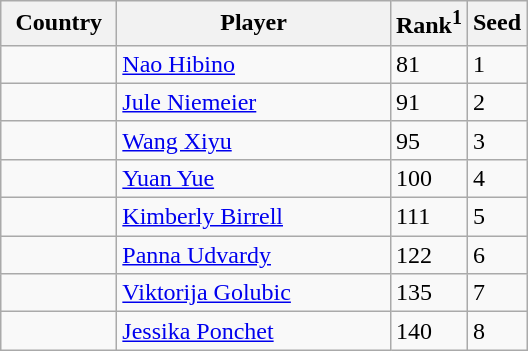<table class="sortable wikitable">
<tr>
<th width="70">Country</th>
<th width="175">Player</th>
<th>Rank<sup>1</sup></th>
<th>Seed</th>
</tr>
<tr>
<td></td>
<td><a href='#'>Nao Hibino</a></td>
<td>81</td>
<td>1</td>
</tr>
<tr>
<td></td>
<td><a href='#'>Jule Niemeier</a></td>
<td>91</td>
<td>2</td>
</tr>
<tr>
<td></td>
<td><a href='#'>Wang Xiyu</a></td>
<td>95</td>
<td>3</td>
</tr>
<tr>
<td></td>
<td><a href='#'>Yuan Yue</a></td>
<td>100</td>
<td>4</td>
</tr>
<tr>
<td></td>
<td><a href='#'>Kimberly Birrell</a></td>
<td>111</td>
<td>5</td>
</tr>
<tr>
<td></td>
<td><a href='#'>Panna Udvardy</a></td>
<td>122</td>
<td>6</td>
</tr>
<tr>
<td></td>
<td><a href='#'>Viktorija Golubic</a></td>
<td>135</td>
<td>7</td>
</tr>
<tr>
<td></td>
<td><a href='#'>Jessika Ponchet</a></td>
<td>140</td>
<td>8</td>
</tr>
</table>
